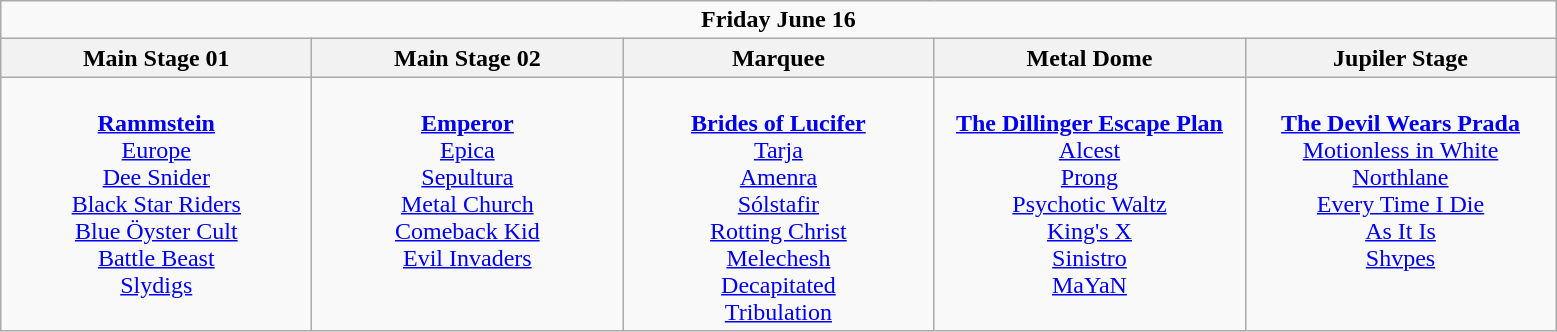<table class="wikitable">
<tr>
<td colspan="5" style="text-align:center;"><strong>Friday June 16</strong></td>
</tr>
<tr>
<th>Main Stage 01</th>
<th>Main Stage 02</th>
<th>Marquee</th>
<th>Metal Dome</th>
<th>Jupiler Stage</th>
</tr>
<tr>
<td style="text-align:center; vertical-align:top; width:200px;"><br><strong><a href='#'>Rammstein</a></strong> <br>
<a href='#'>Europe</a> <br>
<a href='#'>Dee Snider</a> <br>
<a href='#'>Black Star Riders</a> <br>
<a href='#'>Blue Öyster Cult</a> <br>
<a href='#'>Battle Beast</a> <br>
<a href='#'>Slydigs</a> <br></td>
<td style="text-align:center; vertical-align:top; width:200px;"><br><strong><a href='#'>Emperor</a></strong> <br>
<a href='#'>Epica</a> <br>
<a href='#'>Sepultura</a> <br>
<a href='#'>Metal Church</a> <br>
<a href='#'>Comeback Kid</a> <br>
<a href='#'>Evil Invaders</a> <br></td>
<td style="text-align:center; vertical-align:top; width:200px;"><br><strong><a href='#'>Brides of Lucifer</a></strong> <br>
<a href='#'>Tarja</a> <br>
<a href='#'>Amenra</a> <br>
<a href='#'>Sólstafir</a> <br>
<a href='#'>Rotting Christ</a> <br>
<a href='#'>Melechesh</a> <br>
<a href='#'>Decapitated</a> <br>
<a href='#'>Tribulation</a> <br></td>
<td style="text-align:center; vertical-align:top; width:200px;"><br><strong><a href='#'>The Dillinger Escape Plan</a></strong> <br>
<a href='#'>Alcest</a> <br>
<a href='#'>Prong</a> <br>
<a href='#'>Psychotic Waltz</a> <br>
<a href='#'>King's X</a> <br>
<a href='#'>Sinistro</a> <br>
<a href='#'>MaYaN</a> <br></td>
<td style="text-align:center; vertical-align:top; width:200px;"><br><strong><a href='#'>The Devil Wears Prada</a></strong> <br>
<a href='#'>Motionless in White</a> <br>
<a href='#'>Northlane</a> <br>
<a href='#'>Every Time I Die</a> <br>
<a href='#'>As It Is</a> <br>
<a href='#'>Shvpes</a> <br></td>
</tr>
</table>
